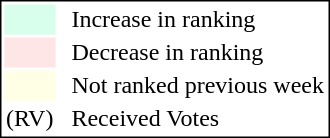<table style="border:1px solid black;">
<tr>
<td style="background:#D8FFEB; width:20px;"></td>
<td> </td>
<td>Increase in ranking</td>
</tr>
<tr>
<td style="background:#FFE6E6; width:20px;"></td>
<td> </td>
<td>Decrease in ranking</td>
</tr>
<tr>
<td style="background:#FFFFE6; width:20px;"></td>
<td> </td>
<td>Not ranked previous week</td>
</tr>
<tr>
<td>(RV)</td>
<td> </td>
<td>Received Votes</td>
</tr>
</table>
